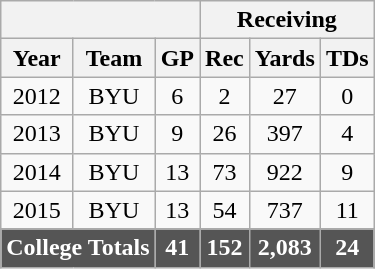<table class="wikitable" style="text-align:center;">
<tr>
<th colspan=3></th>
<th colspan=3>Receiving</th>
</tr>
<tr>
<th>Year</th>
<th>Team</th>
<th>GP</th>
<th>Rec</th>
<th>Yards</th>
<th>TDs</th>
</tr>
<tr>
<td>2012</td>
<td>BYU</td>
<td>6</td>
<td>2</td>
<td>27</td>
<td>0</td>
</tr>
<tr>
<td>2013</td>
<td>BYU</td>
<td>9</td>
<td>26</td>
<td>397</td>
<td>4</td>
</tr>
<tr>
<td>2014</td>
<td>BYU</td>
<td>13</td>
<td>73</td>
<td>922</td>
<td>9</td>
</tr>
<tr>
<td>2015</td>
<td>BYU</td>
<td>13</td>
<td>54</td>
<td>737</td>
<td>11</td>
</tr>
<tr>
</tr>
<tr style="background:#555; font-weight:bold; color:white;">
<td colspan=2>College Totals</td>
<td>41</td>
<td>152</td>
<td>2,083</td>
<td>24</td>
</tr>
</table>
